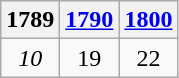<table class=wikitable style="text-align:center">
<tr>
<th>1789</th>
<th><a href='#'>1790</a></th>
<th><a href='#'>1800</a></th>
</tr>
<tr>
<td><em>10</em></td>
<td>19</td>
<td>22</td>
</tr>
</table>
